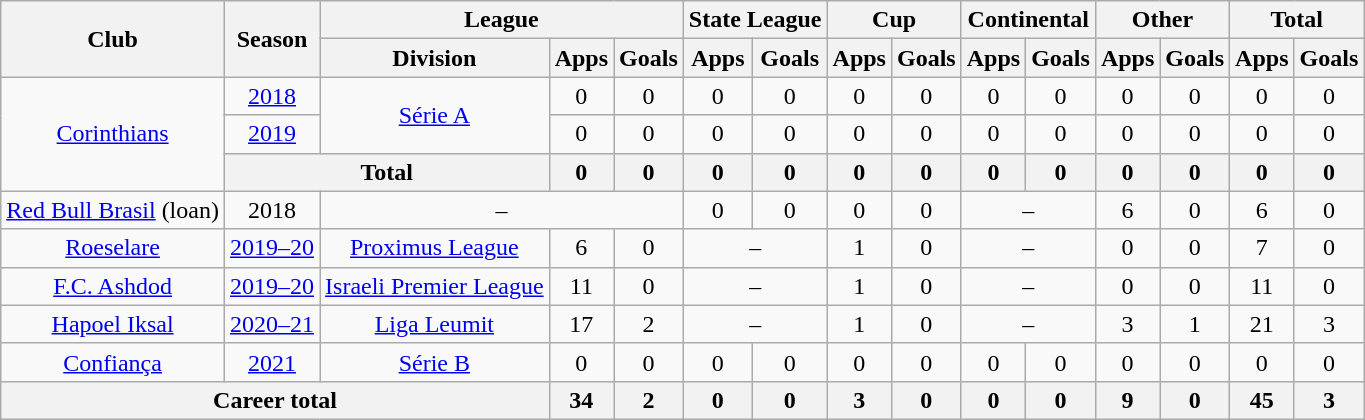<table class="wikitable" style="text-align: center">
<tr>
<th rowspan="2">Club</th>
<th rowspan="2">Season</th>
<th colspan="3">League</th>
<th colspan="2">State League</th>
<th colspan="2">Cup</th>
<th colspan="2">Continental</th>
<th colspan="2">Other</th>
<th colspan="2">Total</th>
</tr>
<tr>
<th>Division</th>
<th>Apps</th>
<th>Goals</th>
<th>Apps</th>
<th>Goals</th>
<th>Apps</th>
<th>Goals</th>
<th>Apps</th>
<th>Goals</th>
<th>Apps</th>
<th>Goals</th>
<th>Apps</th>
<th>Goals</th>
</tr>
<tr>
<td rowspan="3"><a href='#'>Corinthians</a></td>
<td><a href='#'>2018</a></td>
<td rowspan="2"><a href='#'>Série A</a></td>
<td>0</td>
<td>0</td>
<td>0</td>
<td>0</td>
<td>0</td>
<td>0</td>
<td>0</td>
<td>0</td>
<td>0</td>
<td>0</td>
<td>0</td>
<td>0</td>
</tr>
<tr>
<td><a href='#'>2019</a></td>
<td>0</td>
<td>0</td>
<td>0</td>
<td>0</td>
<td>0</td>
<td>0</td>
<td>0</td>
<td>0</td>
<td>0</td>
<td>0</td>
<td>0</td>
<td>0</td>
</tr>
<tr>
<th colspan="2"><strong>Total</strong></th>
<th>0</th>
<th>0</th>
<th>0</th>
<th>0</th>
<th>0</th>
<th>0</th>
<th>0</th>
<th>0</th>
<th>0</th>
<th>0</th>
<th>0</th>
<th>0</th>
</tr>
<tr>
<td><a href='#'>Red Bull Brasil</a> (loan)</td>
<td>2018</td>
<td colspan="3">–</td>
<td>0</td>
<td>0</td>
<td>0</td>
<td>0</td>
<td colspan="2">–</td>
<td>6</td>
<td>0</td>
<td>6</td>
<td>0</td>
</tr>
<tr>
<td><a href='#'>Roeselare</a></td>
<td><a href='#'>2019–20</a></td>
<td><a href='#'>Proximus League</a></td>
<td>6</td>
<td>0</td>
<td colspan="2">–</td>
<td>1</td>
<td>0</td>
<td colspan="2">–</td>
<td>0</td>
<td>0</td>
<td>7</td>
<td>0</td>
</tr>
<tr>
<td><a href='#'>F.C. Ashdod</a></td>
<td><a href='#'>2019–20</a></td>
<td><a href='#'>Israeli Premier League</a></td>
<td>11</td>
<td>0</td>
<td colspan="2">–</td>
<td>1</td>
<td>0</td>
<td colspan="2">–</td>
<td>0</td>
<td>0</td>
<td>11</td>
<td>0</td>
</tr>
<tr>
<td><a href='#'>Hapoel Iksal</a></td>
<td><a href='#'>2020–21</a></td>
<td><a href='#'>Liga Leumit</a></td>
<td>17</td>
<td>2</td>
<td colspan="2">–</td>
<td>1</td>
<td>0</td>
<td colspan="2">–</td>
<td>3</td>
<td>1</td>
<td>21</td>
<td>3</td>
</tr>
<tr>
<td><a href='#'>Confiança</a></td>
<td><a href='#'>2021</a></td>
<td><a href='#'>Série B</a></td>
<td>0</td>
<td>0</td>
<td>0</td>
<td>0</td>
<td>0</td>
<td>0</td>
<td>0</td>
<td>0</td>
<td>0</td>
<td>0</td>
<td>0</td>
<td>0</td>
</tr>
<tr>
<th colspan="3"><strong>Career total</strong></th>
<th>34</th>
<th>2</th>
<th>0</th>
<th>0</th>
<th>3</th>
<th>0</th>
<th>0</th>
<th>0</th>
<th>9</th>
<th>0</th>
<th>45</th>
<th>3</th>
</tr>
</table>
